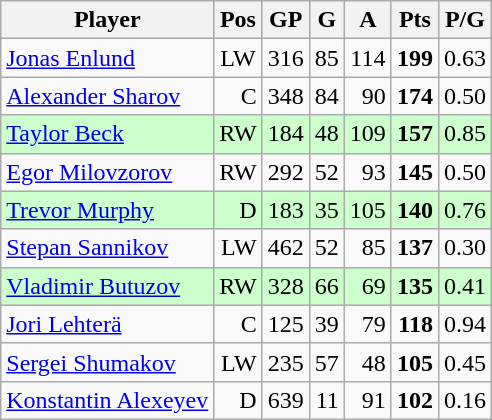<table class="wikitable">
<tr>
<th>Player</th>
<th>Pos</th>
<th>GP</th>
<th>G</th>
<th>A</th>
<th>Pts</th>
<th>P/G</th>
</tr>
<tr style="text-align:center;">
<td align="left"> <a href='#'>Jonas Enlund</a></td>
<td>LW</td>
<td>316</td>
<td>85</td>
<td>114</td>
<td><strong>199</strong></td>
<td>0.63</td>
</tr>
<tr style="text-align:right;">
<td align="left"> <a href='#'>Alexander Sharov</a></td>
<td>C</td>
<td>348</td>
<td>84</td>
<td>90</td>
<td><strong>174</strong></td>
<td>0.50</td>
</tr>
<tr style="text-align:right;"  bgcolor="#cfc">
<td align="left"> <a href='#'>Taylor Beck</a></td>
<td>RW</td>
<td>184</td>
<td>48</td>
<td>109</td>
<td><strong>157</strong></td>
<td>0.85</td>
</tr>
<tr style="text-align:right;">
<td align="left"> <a href='#'>Egor Milovzorov</a></td>
<td>RW</td>
<td>292</td>
<td>52</td>
<td>93</td>
<td><strong>145</strong></td>
<td>0.50</td>
</tr>
<tr style="text-align:right;"  bgcolor="#cfc">
<td align="left"> <a href='#'>Trevor Murphy</a></td>
<td>D</td>
<td>183</td>
<td>35</td>
<td>105</td>
<td><strong>140</strong></td>
<td>0.76</td>
</tr>
<tr style="text-align:right;">
<td align="left"> <a href='#'>Stepan Sannikov</a></td>
<td>LW</td>
<td>462</td>
<td>52</td>
<td>85</td>
<td><strong>137</strong></td>
<td>0.30</td>
</tr>
<tr style="text-align:right;"  bgcolor="#cfc">
<td align="left"> <a href='#'>Vladimir Butuzov</a></td>
<td>RW</td>
<td>328</td>
<td>66</td>
<td>69</td>
<td><strong>135</strong></td>
<td>0.41</td>
</tr>
<tr style="text-align:right;">
<td align="left"> <a href='#'>Jori Lehterä</a></td>
<td>C</td>
<td>125</td>
<td>39</td>
<td>79</td>
<td><strong>118</strong></td>
<td>0.94</td>
</tr>
<tr style="text-align:right;">
<td align="left"> <a href='#'>Sergei Shumakov</a></td>
<td>LW</td>
<td>235</td>
<td>57</td>
<td>48</td>
<td><strong>105</strong></td>
<td>0.45</td>
</tr>
<tr style="text-align:right;">
<td align="left"> <a href='#'>Konstantin Alexeyev</a></td>
<td>D</td>
<td>639</td>
<td>11</td>
<td>91</td>
<td><strong>102</strong></td>
<td>0.16</td>
</tr>
</table>
